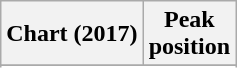<table class="wikitable sortable plainrowheaders" style="text-align:center">
<tr>
<th scope="col">Chart (2017)</th>
<th scope="col">Peak<br> position</th>
</tr>
<tr>
</tr>
<tr>
</tr>
<tr>
</tr>
</table>
